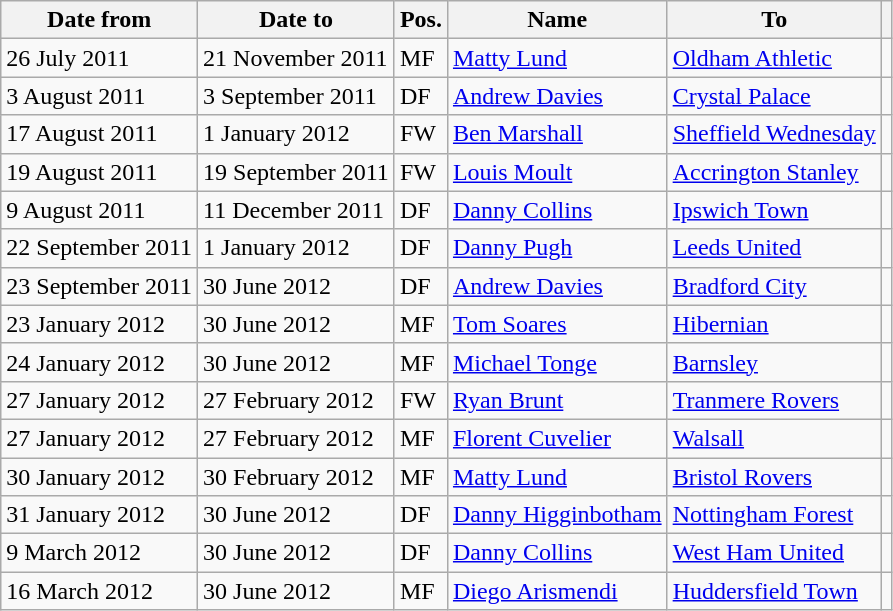<table class="wikitable">
<tr>
<th>Date from</th>
<th>Date to</th>
<th>Pos.</th>
<th>Name</th>
<th>To</th>
<th></th>
</tr>
<tr>
<td>26 July 2011</td>
<td>21 November 2011</td>
<td>MF</td>
<td> <a href='#'>Matty Lund</a></td>
<td> <a href='#'>Oldham Athletic</a></td>
<td></td>
</tr>
<tr>
<td>3 August 2011</td>
<td>3 September 2011</td>
<td>DF</td>
<td> <a href='#'>Andrew Davies</a></td>
<td> <a href='#'>Crystal Palace</a></td>
<td></td>
</tr>
<tr>
<td>17 August 2011</td>
<td>1 January 2012</td>
<td>FW</td>
<td> <a href='#'>Ben Marshall</a></td>
<td> <a href='#'>Sheffield Wednesday</a></td>
<td></td>
</tr>
<tr>
<td>19 August 2011</td>
<td>19 September 2011</td>
<td>FW</td>
<td> <a href='#'>Louis Moult</a></td>
<td> <a href='#'>Accrington Stanley</a></td>
<td></td>
</tr>
<tr>
<td>9 August 2011</td>
<td>11 December 2011</td>
<td>DF</td>
<td> <a href='#'>Danny Collins</a></td>
<td> <a href='#'>Ipswich Town</a></td>
<td></td>
</tr>
<tr>
<td>22 September 2011</td>
<td>1 January 2012</td>
<td>DF</td>
<td> <a href='#'>Danny Pugh</a></td>
<td> <a href='#'>Leeds United</a></td>
<td></td>
</tr>
<tr>
<td>23 September 2011</td>
<td>30 June 2012</td>
<td>DF</td>
<td> <a href='#'>Andrew Davies</a></td>
<td> <a href='#'>Bradford City</a></td>
<td></td>
</tr>
<tr>
<td>23 January 2012</td>
<td>30 June 2012</td>
<td>MF</td>
<td> <a href='#'>Tom Soares</a></td>
<td> <a href='#'>Hibernian</a></td>
<td></td>
</tr>
<tr>
<td>24 January 2012</td>
<td>30 June 2012</td>
<td>MF</td>
<td> <a href='#'>Michael Tonge</a></td>
<td> <a href='#'>Barnsley</a></td>
<td></td>
</tr>
<tr>
<td>27 January 2012</td>
<td>27 February 2012</td>
<td>FW</td>
<td> <a href='#'>Ryan Brunt</a></td>
<td> <a href='#'>Tranmere Rovers</a></td>
<td></td>
</tr>
<tr>
<td>27 January 2012</td>
<td>27 February 2012</td>
<td>MF</td>
<td> <a href='#'>Florent Cuvelier</a></td>
<td> <a href='#'>Walsall</a></td>
<td></td>
</tr>
<tr>
<td>30 January 2012</td>
<td>30 February 2012</td>
<td>MF</td>
<td> <a href='#'>Matty Lund</a></td>
<td> <a href='#'>Bristol Rovers</a></td>
<td></td>
</tr>
<tr>
<td>31 January 2012</td>
<td>30 June 2012</td>
<td>DF</td>
<td> <a href='#'>Danny Higginbotham</a></td>
<td> <a href='#'>Nottingham Forest</a></td>
<td></td>
</tr>
<tr>
<td>9 March 2012</td>
<td>30 June 2012</td>
<td>DF</td>
<td> <a href='#'>Danny Collins</a></td>
<td> <a href='#'>West Ham United</a></td>
<td></td>
</tr>
<tr>
<td>16 March 2012</td>
<td>30 June 2012</td>
<td>MF</td>
<td> <a href='#'>Diego Arismendi</a></td>
<td> <a href='#'>Huddersfield Town</a></td>
<td></td>
</tr>
</table>
